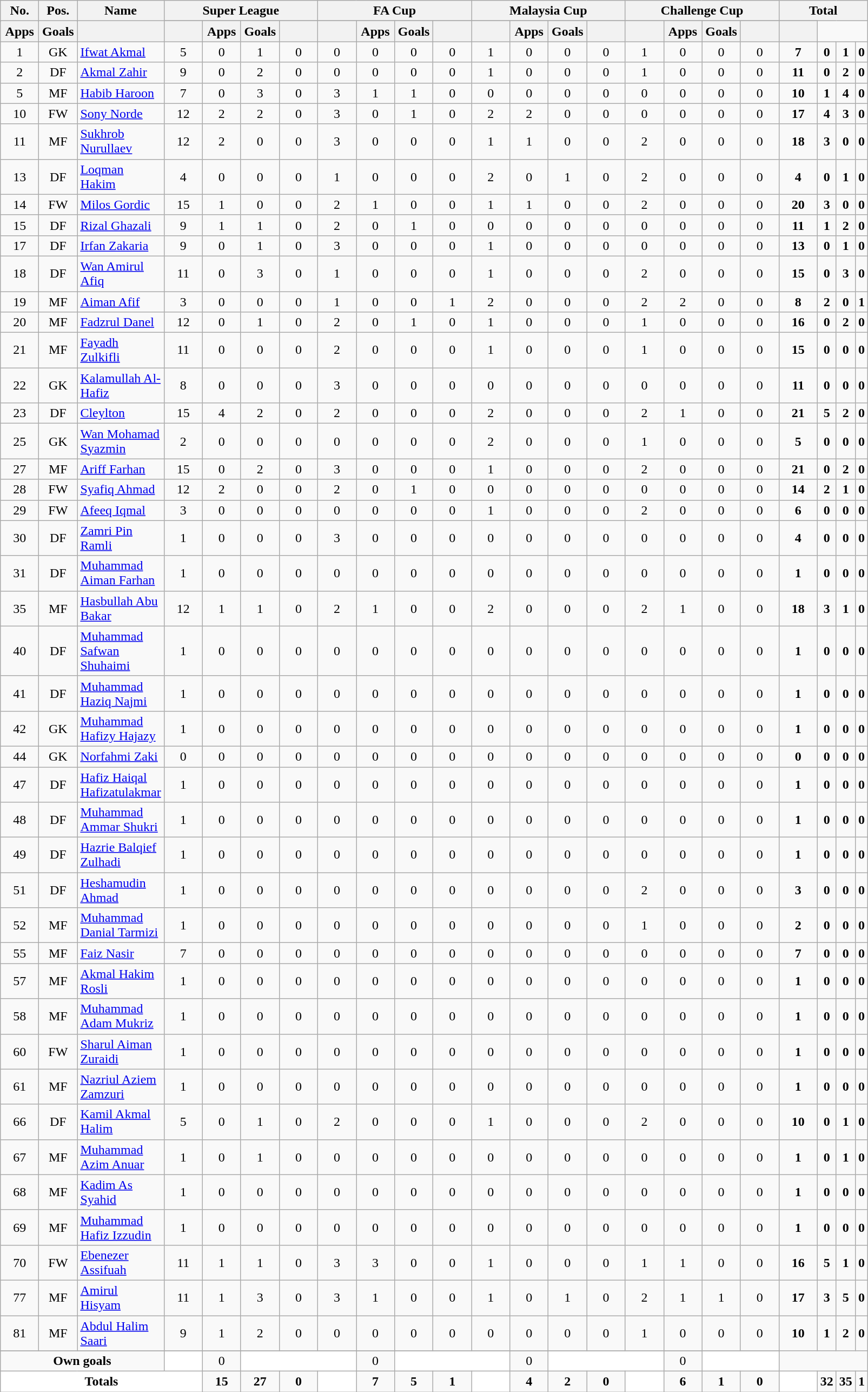<table class="wikitable" style="text-align:center">
<tr>
<th rowspan="2" valign="bottom">No.</th>
<th rowspan="2" valign="bottom">Pos.</th>
<th rowspan="2" valign="bottom">Name</th>
<th colspan="4" width="85">Super League</th>
<th colspan="4" width="85">FA Cup</th>
<th colspan="4" width="85">Malaysia Cup</th>
<th colspan="4" width="85">Challenge Cup</th>
<th colspan="4" width="85">Total</th>
</tr>
<tr style="text-align:center;">
</tr>
<tr>
<th width=40>Apps</th>
<th width=40>Goals</th>
<th width=40></th>
<th width=40></th>
<th width=40>Apps</th>
<th width=40>Goals</th>
<th width=40></th>
<th width=40></th>
<th width=40>Apps</th>
<th width=40>Goals</th>
<th width=40></th>
<th width=40></th>
<th width=40>Apps</th>
<th width=40>Goals</th>
<th width=40></th>
<th width=40></th>
<th width=40>Apps</th>
<th width=40>Goals</th>
<th width=40></th>
<th width=40></th>
</tr>
<tr>
<td>1</td>
<td>GK</td>
<td align="left"> <a href='#'>Ifwat Akmal</a></td>
<td>5</td>
<td>0</td>
<td>1</td>
<td>0</td>
<td>0</td>
<td>0</td>
<td>0</td>
<td>0</td>
<td>1</td>
<td>0</td>
<td>0</td>
<td>0</td>
<td>1</td>
<td>0</td>
<td>0</td>
<td>0</td>
<td><strong>7</strong></td>
<td><strong>0</strong></td>
<td><strong>1</strong></td>
<td><strong>0</strong></td>
</tr>
<tr>
<td>2</td>
<td>DF</td>
<td align="left"> <a href='#'>Akmal Zahir</a></td>
<td>9</td>
<td>0</td>
<td>2</td>
<td>0</td>
<td>0</td>
<td>0</td>
<td>0</td>
<td>0</td>
<td>1</td>
<td>0</td>
<td>0</td>
<td>0</td>
<td>1</td>
<td>0</td>
<td>0</td>
<td>0</td>
<td><strong>11</strong></td>
<td><strong>0</strong></td>
<td><strong>2</strong></td>
<td><strong>0</strong></td>
</tr>
<tr>
<td>5</td>
<td>MF</td>
<td align="left"> <a href='#'>Habib Haroon</a></td>
<td>7</td>
<td>0</td>
<td>3</td>
<td>0</td>
<td>3</td>
<td>1</td>
<td>1</td>
<td>0</td>
<td>0</td>
<td>0</td>
<td>0</td>
<td>0</td>
<td>0</td>
<td>0</td>
<td>0</td>
<td>0</td>
<td><strong>10</strong></td>
<td><strong>1</strong></td>
<td><strong>4</strong></td>
<td><strong>0</strong></td>
</tr>
<tr>
<td>10</td>
<td>FW</td>
<td align="left"> <a href='#'>Sony Norde</a></td>
<td>12</td>
<td>2</td>
<td>2</td>
<td>0</td>
<td>3</td>
<td>0</td>
<td>1</td>
<td>0</td>
<td>2</td>
<td>2</td>
<td>0</td>
<td>0</td>
<td>0</td>
<td>0</td>
<td>0</td>
<td>0</td>
<td><strong>17</strong></td>
<td><strong>4</strong></td>
<td><strong>3</strong></td>
<td><strong>0</strong></td>
</tr>
<tr>
<td>11</td>
<td>MF</td>
<td align="left"> <a href='#'>Sukhrob Nurullaev</a></td>
<td>12</td>
<td>2</td>
<td>0</td>
<td>0</td>
<td>3</td>
<td>0</td>
<td>0</td>
<td>0</td>
<td>1</td>
<td>1</td>
<td>0</td>
<td>0</td>
<td>2</td>
<td>0</td>
<td>0</td>
<td>0</td>
<td><strong>18</strong></td>
<td><strong>3</strong></td>
<td><strong>0</strong></td>
<td><strong>0</strong></td>
</tr>
<tr>
<td>13</td>
<td>DF</td>
<td align="left"> <a href='#'>Loqman Hakim</a></td>
<td>4</td>
<td>0</td>
<td>0</td>
<td>0</td>
<td>1</td>
<td>0</td>
<td>0</td>
<td>0</td>
<td>2</td>
<td>0</td>
<td>1</td>
<td>0</td>
<td>2</td>
<td>0</td>
<td>0</td>
<td>0</td>
<td><strong>4</strong></td>
<td><strong>0</strong></td>
<td><strong>1</strong></td>
<td><strong>0</strong></td>
</tr>
<tr>
<td>14</td>
<td>FW</td>
<td align="left"> <a href='#'>Milos Gordic</a></td>
<td>15</td>
<td>1</td>
<td>0</td>
<td>0</td>
<td>2</td>
<td>1</td>
<td>0</td>
<td>0</td>
<td>1</td>
<td>1</td>
<td>0</td>
<td>0</td>
<td>2</td>
<td>0</td>
<td>0</td>
<td>0</td>
<td><strong>20</strong></td>
<td><strong>3</strong></td>
<td><strong>0</strong></td>
<td><strong>0</strong></td>
</tr>
<tr>
<td>15</td>
<td>DF</td>
<td align="left"> <a href='#'>Rizal Ghazali</a></td>
<td>9</td>
<td>1</td>
<td>1</td>
<td>0</td>
<td>2</td>
<td>0</td>
<td>1</td>
<td>0</td>
<td>0</td>
<td>0</td>
<td>0</td>
<td>0</td>
<td>0</td>
<td>0</td>
<td>0</td>
<td>0</td>
<td><strong>11</strong></td>
<td><strong>1</strong></td>
<td><strong>2</strong></td>
<td><strong>0</strong></td>
</tr>
<tr>
<td>17</td>
<td>DF</td>
<td align="left"> <a href='#'>Irfan Zakaria</a></td>
<td>9</td>
<td>0</td>
<td>1</td>
<td>0</td>
<td>3</td>
<td>0</td>
<td>0</td>
<td>0</td>
<td>1</td>
<td>0</td>
<td>0</td>
<td>0</td>
<td>0</td>
<td>0</td>
<td>0</td>
<td>0</td>
<td><strong>13</strong></td>
<td><strong>0</strong></td>
<td><strong>1</strong></td>
<td><strong>0</strong></td>
</tr>
<tr>
<td>18</td>
<td>DF</td>
<td align="left"> <a href='#'>Wan Amirul Afiq</a></td>
<td>11</td>
<td>0</td>
<td>3</td>
<td>0</td>
<td>1</td>
<td>0</td>
<td>0</td>
<td>0</td>
<td>1</td>
<td>0</td>
<td>0</td>
<td>0</td>
<td>2</td>
<td>0</td>
<td>0</td>
<td>0</td>
<td><strong>15</strong></td>
<td><strong>0</strong></td>
<td><strong>3</strong></td>
<td><strong>0</strong></td>
</tr>
<tr>
<td>19</td>
<td>MF</td>
<td align="left"> <a href='#'>Aiman Afif</a></td>
<td>3</td>
<td>0</td>
<td>0</td>
<td>0</td>
<td>1</td>
<td>0</td>
<td>0</td>
<td>1</td>
<td>2</td>
<td>0</td>
<td>0</td>
<td>0</td>
<td>2</td>
<td>2</td>
<td>0</td>
<td>0</td>
<td><strong>8</strong></td>
<td><strong>2</strong></td>
<td><strong>0</strong></td>
<td><strong>1</strong></td>
</tr>
<tr>
<td>20</td>
<td>MF</td>
<td align="left"> <a href='#'>Fadzrul Danel</a></td>
<td>12</td>
<td>0</td>
<td>1</td>
<td>0</td>
<td>2</td>
<td>0</td>
<td>1</td>
<td>0</td>
<td>1</td>
<td>0</td>
<td>0</td>
<td>0</td>
<td>1</td>
<td>0</td>
<td>0</td>
<td>0</td>
<td><strong>16</strong></td>
<td><strong>0</strong></td>
<td><strong>2</strong></td>
<td><strong>0</strong></td>
</tr>
<tr>
<td>21</td>
<td>MF</td>
<td align="left"> <a href='#'>Fayadh Zulkifli</a></td>
<td>11</td>
<td>0</td>
<td>0</td>
<td>0</td>
<td>2</td>
<td>0</td>
<td>0</td>
<td>0</td>
<td>1</td>
<td>0</td>
<td>0</td>
<td>0</td>
<td>1</td>
<td>0</td>
<td>0</td>
<td>0</td>
<td><strong>15</strong></td>
<td><strong>0</strong></td>
<td><strong>0</strong></td>
<td><strong>0</strong></td>
</tr>
<tr>
<td>22</td>
<td>GK</td>
<td align="left"> <a href='#'>Kalamullah Al-Hafiz</a></td>
<td>8</td>
<td>0</td>
<td>0</td>
<td>0</td>
<td>3</td>
<td>0</td>
<td>0</td>
<td>0</td>
<td>0</td>
<td>0</td>
<td>0</td>
<td>0</td>
<td>0</td>
<td>0</td>
<td>0</td>
<td>0</td>
<td><strong>11</strong></td>
<td><strong>0</strong></td>
<td><strong>0</strong></td>
<td><strong>0</strong></td>
</tr>
<tr>
<td>23</td>
<td>DF</td>
<td align="left"> <a href='#'>Cleylton</a></td>
<td>15</td>
<td>4</td>
<td>2</td>
<td>0</td>
<td>2</td>
<td>0</td>
<td>0</td>
<td>0</td>
<td>2</td>
<td>0</td>
<td>0</td>
<td>0</td>
<td>2</td>
<td>1</td>
<td>0</td>
<td>0</td>
<td><strong>21</strong></td>
<td><strong>5</strong></td>
<td><strong>2</strong></td>
<td><strong>0</strong></td>
</tr>
<tr>
<td>25</td>
<td>GK</td>
<td align="left"> <a href='#'>Wan Mohamad Syazmin</a></td>
<td>2</td>
<td>0</td>
<td>0</td>
<td>0</td>
<td>0</td>
<td>0</td>
<td>0</td>
<td>0</td>
<td>2</td>
<td>0</td>
<td>0</td>
<td>0</td>
<td>1</td>
<td>0</td>
<td>0</td>
<td>0</td>
<td><strong>5</strong></td>
<td><strong>0</strong></td>
<td><strong>0</strong></td>
<td><strong>0</strong></td>
</tr>
<tr>
<td>27</td>
<td>MF</td>
<td align="left"> <a href='#'>Ariff Farhan</a></td>
<td>15</td>
<td>0</td>
<td>2</td>
<td>0</td>
<td>3</td>
<td>0</td>
<td>0</td>
<td>0</td>
<td>1</td>
<td>0</td>
<td>0</td>
<td>0</td>
<td>2</td>
<td>0</td>
<td>0</td>
<td>0</td>
<td><strong>21</strong></td>
<td><strong>0</strong></td>
<td><strong>2</strong></td>
<td><strong>0</strong></td>
</tr>
<tr>
<td>28</td>
<td>FW</td>
<td align="left"> <a href='#'>Syafiq Ahmad</a></td>
<td>12</td>
<td>2</td>
<td>0</td>
<td>0</td>
<td>2</td>
<td>0</td>
<td>1</td>
<td>0</td>
<td>0</td>
<td>0</td>
<td>0</td>
<td>0</td>
<td>0</td>
<td>0</td>
<td>0</td>
<td>0</td>
<td><strong>14</strong></td>
<td><strong>2</strong></td>
<td><strong>1</strong></td>
<td><strong>0</strong></td>
</tr>
<tr>
<td>29</td>
<td>FW</td>
<td align="left"> <a href='#'>Afeeq Iqmal</a></td>
<td>3</td>
<td>0</td>
<td>0</td>
<td>0</td>
<td>0</td>
<td>0</td>
<td>0</td>
<td>0</td>
<td>1</td>
<td>0</td>
<td>0</td>
<td>0</td>
<td>2</td>
<td>0</td>
<td>0</td>
<td>0</td>
<td><strong>6</strong></td>
<td><strong>0</strong></td>
<td><strong>0</strong></td>
<td><strong>0</strong></td>
</tr>
<tr>
<td>30</td>
<td>DF</td>
<td align="left"> <a href='#'>Zamri Pin Ramli</a></td>
<td>1</td>
<td>0</td>
<td>0</td>
<td>0</td>
<td>3</td>
<td>0</td>
<td>0</td>
<td>0</td>
<td>0</td>
<td>0</td>
<td>0</td>
<td>0</td>
<td>0</td>
<td>0</td>
<td>0</td>
<td>0</td>
<td><strong>4</strong></td>
<td><strong>0</strong></td>
<td><strong>0</strong></td>
<td><strong>0</strong></td>
</tr>
<tr>
<td>31</td>
<td>DF</td>
<td align="left"> <a href='#'>Muhammad Aiman Farhan</a></td>
<td>1</td>
<td>0</td>
<td>0</td>
<td>0</td>
<td>0</td>
<td>0</td>
<td>0</td>
<td>0</td>
<td>0</td>
<td>0</td>
<td>0</td>
<td>0</td>
<td>0</td>
<td>0</td>
<td>0</td>
<td>0</td>
<td><strong>1</strong></td>
<td><strong>0</strong></td>
<td><strong>0</strong></td>
<td><strong>0</strong></td>
</tr>
<tr>
<td>35</td>
<td>MF</td>
<td align="left"> <a href='#'>Hasbullah Abu Bakar</a></td>
<td>12</td>
<td>1</td>
<td>1</td>
<td>0</td>
<td>2</td>
<td>1</td>
<td>0</td>
<td>0</td>
<td>2</td>
<td>0</td>
<td>0</td>
<td>0</td>
<td>2</td>
<td>1</td>
<td>0</td>
<td>0</td>
<td><strong>18</strong></td>
<td><strong>3</strong></td>
<td><strong>1</strong></td>
<td><strong>0</strong></td>
</tr>
<tr>
<td>40</td>
<td>DF</td>
<td align="left"> <a href='#'>Muhammad Safwan Shuhaimi</a></td>
<td>1</td>
<td>0</td>
<td>0</td>
<td>0</td>
<td>0</td>
<td>0</td>
<td>0</td>
<td>0</td>
<td>0</td>
<td>0</td>
<td>0</td>
<td>0</td>
<td>0</td>
<td>0</td>
<td>0</td>
<td>0</td>
<td><strong>1</strong></td>
<td><strong>0</strong></td>
<td><strong>0</strong></td>
<td><strong>0</strong></td>
</tr>
<tr>
<td>41</td>
<td>DF</td>
<td align="left"> <a href='#'>Muhammad Haziq Najmi</a></td>
<td>1</td>
<td>0</td>
<td>0</td>
<td>0</td>
<td>0</td>
<td>0</td>
<td>0</td>
<td>0</td>
<td>0</td>
<td>0</td>
<td>0</td>
<td>0</td>
<td>0</td>
<td>0</td>
<td>0</td>
<td>0</td>
<td><strong>1</strong></td>
<td><strong>0</strong></td>
<td><strong>0</strong></td>
<td><strong>0</strong></td>
</tr>
<tr>
<td>42</td>
<td>GK</td>
<td align="left"> <a href='#'>Muhammad Hafizy Hajazy</a></td>
<td>1</td>
<td>0</td>
<td>0</td>
<td>0</td>
<td>0</td>
<td>0</td>
<td>0</td>
<td>0</td>
<td>0</td>
<td>0</td>
<td>0</td>
<td>0</td>
<td>0</td>
<td>0</td>
<td>0</td>
<td>0</td>
<td><strong>1</strong></td>
<td><strong>0</strong></td>
<td><strong>0</strong></td>
<td><strong>0</strong></td>
</tr>
<tr>
<td>44</td>
<td>GK</td>
<td align="left"> <a href='#'>Norfahmi Zaki</a></td>
<td>0</td>
<td>0</td>
<td>0</td>
<td>0</td>
<td>0</td>
<td>0</td>
<td>0</td>
<td>0</td>
<td>0</td>
<td>0</td>
<td>0</td>
<td>0</td>
<td>0</td>
<td>0</td>
<td>0</td>
<td>0</td>
<td><strong>0</strong></td>
<td><strong>0</strong></td>
<td><strong>0</strong></td>
<td><strong>0</strong></td>
</tr>
<tr>
<td>47</td>
<td>DF</td>
<td align="left"> <a href='#'>Hafiz Haiqal Hafizatulakmar</a></td>
<td>1</td>
<td>0</td>
<td>0</td>
<td>0</td>
<td>0</td>
<td>0</td>
<td>0</td>
<td>0</td>
<td>0</td>
<td>0</td>
<td>0</td>
<td>0</td>
<td>0</td>
<td>0</td>
<td>0</td>
<td>0</td>
<td><strong>1</strong></td>
<td><strong>0</strong></td>
<td><strong>0</strong></td>
<td><strong>0</strong></td>
</tr>
<tr>
<td>48</td>
<td>DF</td>
<td align="left"> <a href='#'>Muhammad Ammar Shukri</a></td>
<td>1</td>
<td>0</td>
<td>0</td>
<td>0</td>
<td>0</td>
<td>0</td>
<td>0</td>
<td>0</td>
<td>0</td>
<td>0</td>
<td>0</td>
<td>0</td>
<td>0</td>
<td>0</td>
<td>0</td>
<td>0</td>
<td><strong>1</strong></td>
<td><strong>0</strong></td>
<td><strong>0</strong></td>
<td><strong>0</strong></td>
</tr>
<tr>
<td>49</td>
<td>DF</td>
<td align="left"> <a href='#'>Hazrie Balqief Zulhadi</a></td>
<td>1</td>
<td>0</td>
<td>0</td>
<td>0</td>
<td>0</td>
<td>0</td>
<td>0</td>
<td>0</td>
<td>0</td>
<td>0</td>
<td>0</td>
<td>0</td>
<td>0</td>
<td>0</td>
<td>0</td>
<td>0</td>
<td><strong>1</strong></td>
<td><strong>0</strong></td>
<td><strong>0</strong></td>
<td><strong>0</strong></td>
</tr>
<tr>
<td>51</td>
<td>DF</td>
<td align="left"> <a href='#'>Heshamudin Ahmad</a></td>
<td>1</td>
<td>0</td>
<td>0</td>
<td>0</td>
<td>0</td>
<td>0</td>
<td>0</td>
<td>0</td>
<td>0</td>
<td>0</td>
<td>0</td>
<td>0</td>
<td>2</td>
<td>0</td>
<td>0</td>
<td>0</td>
<td><strong>3</strong></td>
<td><strong>0</strong></td>
<td><strong>0</strong></td>
<td><strong>0</strong></td>
</tr>
<tr>
<td>52</td>
<td>MF</td>
<td align="left"> <a href='#'>Muhammad Danial Tarmizi</a></td>
<td>1</td>
<td>0</td>
<td>0</td>
<td>0</td>
<td>0</td>
<td>0</td>
<td>0</td>
<td>0</td>
<td>0</td>
<td>0</td>
<td>0</td>
<td>0</td>
<td>1</td>
<td>0</td>
<td>0</td>
<td>0</td>
<td><strong>2</strong></td>
<td><strong>0</strong></td>
<td><strong>0</strong></td>
<td><strong>0</strong></td>
</tr>
<tr>
<td>55</td>
<td>MF</td>
<td align="left"> <a href='#'>Faiz Nasir</a></td>
<td>7</td>
<td>0</td>
<td>0</td>
<td>0</td>
<td>0</td>
<td>0</td>
<td>0</td>
<td>0</td>
<td>0</td>
<td>0</td>
<td>0</td>
<td>0</td>
<td>0</td>
<td>0</td>
<td>0</td>
<td>0</td>
<td><strong>7</strong></td>
<td><strong>0</strong></td>
<td><strong>0</strong></td>
<td><strong>0</strong></td>
</tr>
<tr>
<td>57</td>
<td>MF</td>
<td align="left"> <a href='#'>Akmal Hakim Rosli</a></td>
<td>1</td>
<td>0</td>
<td>0</td>
<td>0</td>
<td>0</td>
<td>0</td>
<td>0</td>
<td>0</td>
<td>0</td>
<td>0</td>
<td>0</td>
<td>0</td>
<td>0</td>
<td>0</td>
<td>0</td>
<td>0</td>
<td><strong>1</strong></td>
<td><strong>0</strong></td>
<td><strong>0</strong></td>
<td><strong>0</strong></td>
</tr>
<tr>
<td>58</td>
<td>MF</td>
<td align="left"> <a href='#'>Muhammad Adam Mukriz</a></td>
<td>1</td>
<td>0</td>
<td>0</td>
<td>0</td>
<td>0</td>
<td>0</td>
<td>0</td>
<td>0</td>
<td>0</td>
<td>0</td>
<td>0</td>
<td>0</td>
<td>0</td>
<td>0</td>
<td>0</td>
<td>0</td>
<td><strong>1</strong></td>
<td><strong>0</strong></td>
<td><strong>0</strong></td>
<td><strong>0</strong></td>
</tr>
<tr>
<td>60</td>
<td>FW</td>
<td align="left"> <a href='#'>Sharul Aiman Zuraidi</a></td>
<td>1</td>
<td>0</td>
<td>0</td>
<td>0</td>
<td>0</td>
<td>0</td>
<td>0</td>
<td>0</td>
<td>0</td>
<td>0</td>
<td>0</td>
<td>0</td>
<td>0</td>
<td>0</td>
<td>0</td>
<td>0</td>
<td><strong>1</strong></td>
<td><strong>0</strong></td>
<td><strong>0</strong></td>
<td><strong>0</strong></td>
</tr>
<tr>
<td>61</td>
<td>MF</td>
<td align="left"> <a href='#'>Nazriul Aziem Zamzuri</a></td>
<td>1</td>
<td>0</td>
<td>0</td>
<td>0</td>
<td>0</td>
<td>0</td>
<td>0</td>
<td>0</td>
<td>0</td>
<td>0</td>
<td>0</td>
<td>0</td>
<td>0</td>
<td>0</td>
<td>0</td>
<td>0</td>
<td><strong>1</strong></td>
<td><strong>0</strong></td>
<td><strong>0</strong></td>
<td><strong>0</strong></td>
</tr>
<tr>
<td>66</td>
<td>DF</td>
<td align="left"> <a href='#'>Kamil Akmal Halim</a></td>
<td>5</td>
<td>0</td>
<td>1</td>
<td>0</td>
<td>2</td>
<td>0</td>
<td>0</td>
<td>0</td>
<td>1</td>
<td>0</td>
<td>0</td>
<td>0</td>
<td>2</td>
<td>0</td>
<td>0</td>
<td>0</td>
<td><strong>10</strong></td>
<td><strong>0</strong></td>
<td><strong>1</strong></td>
<td><strong>0</strong></td>
</tr>
<tr>
<td>67</td>
<td>MF</td>
<td align="left"> <a href='#'>Muhammad Azim Anuar</a></td>
<td>1</td>
<td>0</td>
<td>1</td>
<td>0</td>
<td>0</td>
<td>0</td>
<td>0</td>
<td>0</td>
<td>0</td>
<td>0</td>
<td>0</td>
<td>0</td>
<td>0</td>
<td>0</td>
<td>0</td>
<td>0</td>
<td><strong>1</strong></td>
<td><strong>0</strong></td>
<td><strong>1</strong></td>
<td><strong>0</strong></td>
</tr>
<tr>
<td>68</td>
<td>MF</td>
<td align="left"> <a href='#'>Kadim As Syahid</a></td>
<td>1</td>
<td>0</td>
<td>0</td>
<td>0</td>
<td>0</td>
<td>0</td>
<td>0</td>
<td>0</td>
<td>0</td>
<td>0</td>
<td>0</td>
<td>0</td>
<td>0</td>
<td>0</td>
<td>0</td>
<td>0</td>
<td><strong>1</strong></td>
<td><strong>0</strong></td>
<td><strong>0</strong></td>
<td><strong>0</strong></td>
</tr>
<tr>
<td>69</td>
<td>MF</td>
<td align="left"> <a href='#'>Muhammad Hafiz Izzudin</a></td>
<td>1</td>
<td>0</td>
<td>0</td>
<td>0</td>
<td>0</td>
<td>0</td>
<td>0</td>
<td>0</td>
<td>0</td>
<td>0</td>
<td>0</td>
<td>0</td>
<td>0</td>
<td>0</td>
<td>0</td>
<td>0</td>
<td><strong>1</strong></td>
<td><strong>0</strong></td>
<td><strong>0</strong></td>
<td><strong>0</strong></td>
</tr>
<tr>
<td>70</td>
<td>FW</td>
<td align="left"> <a href='#'>Ebenezer Assifuah</a></td>
<td>11</td>
<td>1</td>
<td>1</td>
<td>0</td>
<td>3</td>
<td>3</td>
<td>0</td>
<td>0</td>
<td>1</td>
<td>0</td>
<td>0</td>
<td>0</td>
<td>1</td>
<td>1</td>
<td>0</td>
<td>0</td>
<td><strong>16</strong></td>
<td><strong>5</strong></td>
<td><strong>1</strong></td>
<td><strong>0</strong></td>
</tr>
<tr>
<td>77</td>
<td>MF</td>
<td align="left"> <a href='#'>Amirul Hisyam</a></td>
<td>11</td>
<td>1</td>
<td>3</td>
<td>0</td>
<td>3</td>
<td>1</td>
<td>0</td>
<td>0</td>
<td>1</td>
<td>0</td>
<td>1</td>
<td>0</td>
<td>2</td>
<td>1</td>
<td>1</td>
<td>0</td>
<td><strong>17</strong></td>
<td><strong>3</strong></td>
<td><strong>5</strong></td>
<td><strong>0</strong></td>
</tr>
<tr>
<td>81</td>
<td>MF</td>
<td align="left"> <a href='#'>Abdul Halim Saari</a></td>
<td>9</td>
<td>1</td>
<td>2</td>
<td>0</td>
<td>0</td>
<td>0</td>
<td>0</td>
<td>0</td>
<td>0</td>
<td>0</td>
<td>0</td>
<td>0</td>
<td>1</td>
<td>0</td>
<td>0</td>
<td>0</td>
<td><strong>10</strong></td>
<td><strong>1</strong></td>
<td><strong>2</strong></td>
<td><strong>0</strong></td>
</tr>
<tr>
</tr>
<tr class="sortbottom">
<td colspan="3"><strong>Own goals</strong></td>
<td ! style="background:white; text-align: center;"></td>
<td>0</td>
<td colspan="3" style="background:white;text-align:center"></td>
<td>0</td>
<td colspan="3" style="background:white;text-align:center"></td>
<td>0</td>
<td colspan="3" style="background:white;text-align:center"></td>
<td>0</td>
<td colspan="2" style="background:white;text-align:center"></td>
</tr>
<tr class="sortbottom">
<td colspan="4" style="background:white;text-align:center"><strong>Totals</strong></td>
<td><strong>15</strong></td>
<td><strong>27</strong></td>
<td><strong>0</strong></td>
<td rowspan="1" style="background:white;text-align:center"></td>
<td><strong>7</strong></td>
<td><strong>5</strong></td>
<td><strong>1</strong></td>
<td rowspan="1" style="background:white;text-align:center"></td>
<td><strong>4</strong></td>
<td><strong>2</strong></td>
<td><strong>0</strong></td>
<td rowspan="1" style="background:white;text-align:center"></td>
<td><strong>6</strong></td>
<td><strong>1</strong></td>
<td><strong>0</strong></td>
<td rowspan="1" style="background:white;text-align:center"></td>
<td><strong>32</strong></td>
<td><strong>35</strong></td>
<td><strong>1</strong></td>
</tr>
</table>
